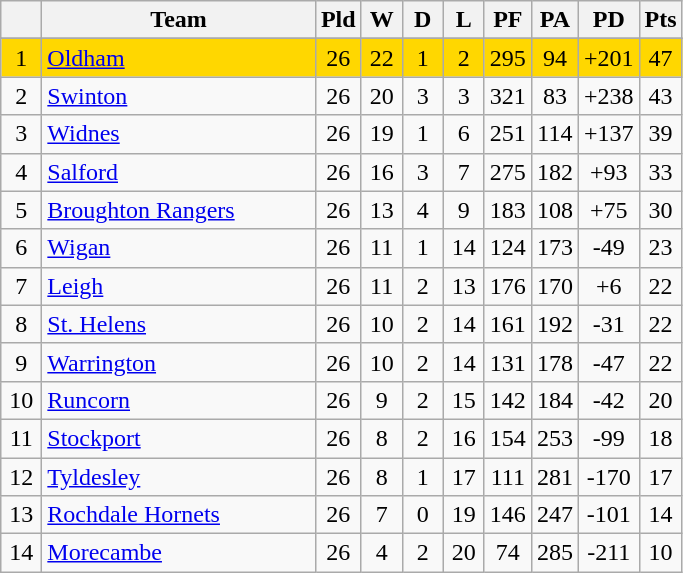<table class="wikitable" style="text-align:center;">
<tr>
<th width=20 abbr="Position"></th>
<th width=175>Team</th>
<th width=20 abbr="Played">Pld</th>
<th width=20 abbr="Won">W</th>
<th width=20 abbr="Drawn">D</th>
<th width=20 abbr="Lost">L</th>
<th width=20 abbr="Points for">PF</th>
<th width=20 abbr="Points against">PA</th>
<th width=20 abbr="Points difference">PD</th>
<th width=20 abbr="Points">Pts</th>
</tr>
<tr>
</tr>
<tr style="background:#FFD700;">
<td>1</td>
<td style="text-align:left;"> <a href='#'>Oldham</a></td>
<td>26</td>
<td>22</td>
<td>1</td>
<td>2</td>
<td>295</td>
<td>94</td>
<td>+201</td>
<td>47</td>
</tr>
<tr>
<td>2</td>
<td style="text-align:left;"> <a href='#'>Swinton</a></td>
<td>26</td>
<td>20</td>
<td>3</td>
<td>3</td>
<td>321</td>
<td>83</td>
<td>+238</td>
<td>43</td>
</tr>
<tr>
<td>3</td>
<td style="text-align:left;"> <a href='#'>Widnes</a></td>
<td>26</td>
<td>19</td>
<td>1</td>
<td>6</td>
<td>251</td>
<td>114</td>
<td>+137</td>
<td>39</td>
</tr>
<tr>
<td>4</td>
<td style="text-align:left;"> <a href='#'>Salford</a></td>
<td>26</td>
<td>16</td>
<td>3</td>
<td>7</td>
<td>275</td>
<td>182</td>
<td>+93</td>
<td>33</td>
</tr>
<tr>
<td>5</td>
<td style="text-align:left;"> <a href='#'>Broughton Rangers</a></td>
<td>26</td>
<td>13</td>
<td>4</td>
<td>9</td>
<td>183</td>
<td>108</td>
<td>+75</td>
<td>30</td>
</tr>
<tr>
<td>6</td>
<td style="text-align:left;"> <a href='#'>Wigan</a></td>
<td>26</td>
<td>11</td>
<td>1</td>
<td>14</td>
<td>124</td>
<td>173</td>
<td>-49</td>
<td>23</td>
</tr>
<tr>
<td>7</td>
<td style="text-align:left;"> <a href='#'>Leigh</a></td>
<td>26</td>
<td>11</td>
<td>2</td>
<td>13</td>
<td>176</td>
<td>170</td>
<td>+6</td>
<td>22</td>
</tr>
<tr>
<td>8</td>
<td style="text-align:left;"> <a href='#'>St. Helens</a></td>
<td>26</td>
<td>10</td>
<td>2</td>
<td>14</td>
<td>161</td>
<td>192</td>
<td>-31</td>
<td>22</td>
</tr>
<tr>
<td>9</td>
<td style="text-align:left;"> <a href='#'>Warrington</a></td>
<td>26</td>
<td>10</td>
<td>2</td>
<td>14</td>
<td>131</td>
<td>178</td>
<td>-47</td>
<td>22</td>
</tr>
<tr>
<td>10</td>
<td style="text-align:left;"><a href='#'>Runcorn</a></td>
<td>26</td>
<td>9</td>
<td>2</td>
<td>15</td>
<td>142</td>
<td>184</td>
<td>-42</td>
<td>20</td>
</tr>
<tr>
<td>11</td>
<td style="text-align:left;"><a href='#'>Stockport</a></td>
<td>26</td>
<td>8</td>
<td>2</td>
<td>16</td>
<td>154</td>
<td>253</td>
<td>-99</td>
<td>18</td>
</tr>
<tr>
<td>12</td>
<td style="text-align:left;"><a href='#'>Tyldesley</a></td>
<td>26</td>
<td>8</td>
<td>1</td>
<td>17</td>
<td>111</td>
<td>281</td>
<td>-170</td>
<td>17</td>
</tr>
<tr>
<td>13</td>
<td style="text-align:left;"> <a href='#'>Rochdale Hornets</a></td>
<td>26</td>
<td>7</td>
<td>0</td>
<td>19</td>
<td>146</td>
<td>247</td>
<td>-101</td>
<td>14</td>
</tr>
<tr>
<td>14</td>
<td style="text-align:left;"><a href='#'>Morecambe</a></td>
<td>26</td>
<td>4</td>
<td>2</td>
<td>20</td>
<td>74</td>
<td>285</td>
<td>-211</td>
<td>10</td>
</tr>
</table>
